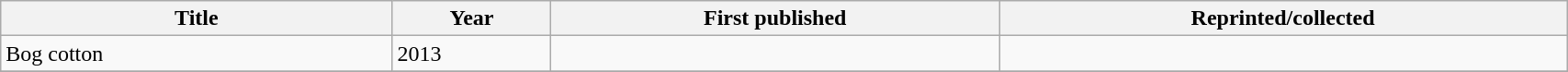<table class='wikitable sortable' width='90%'>
<tr>
<th width=25%>Title</th>
<th>Year</th>
<th>First published</th>
<th>Reprinted/collected</th>
</tr>
<tr>
<td>Bog cotton</td>
<td>2013</td>
<td></td>
<td></td>
</tr>
<tr>
</tr>
</table>
